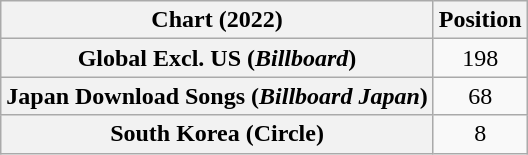<table class="wikitable plainrowheaders" style="text-align:center">
<tr>
<th scope="col">Chart (2022)</th>
<th scope="col">Position</th>
</tr>
<tr>
<th scope="row">Global Excl. US (<em>Billboard</em>)</th>
<td>198</td>
</tr>
<tr>
<th scope="row">Japan Download Songs (<em>Billboard Japan</em>)</th>
<td>68</td>
</tr>
<tr>
<th scope="row">South Korea (Circle)</th>
<td>8</td>
</tr>
</table>
